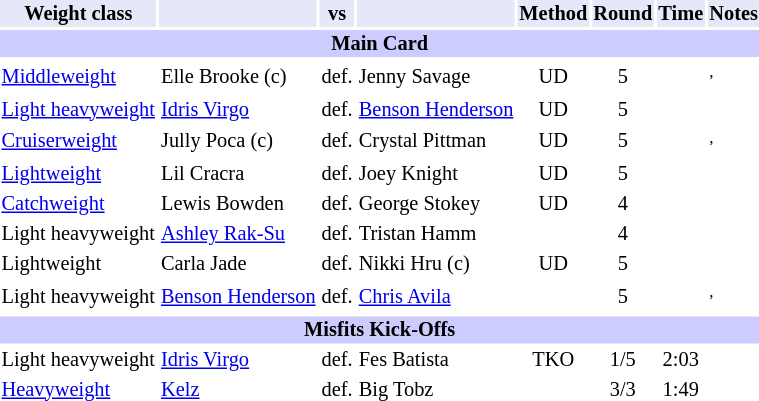<table class="toccolours" style="font-size: 85%;">
<tr>
<th style="background:#e6e8fa; color:#000; text-align:center;">Weight class</th>
<th style="background:#e6e8fa; color:#000; text-align:center;"></th>
<th style="background:#e6e8fa; color:#000; text-align:center;">vs</th>
<th style="background:#e6e8fa; color:#000; text-align:center;"></th>
<th style="background:#e6e8fa; color:#000; text-align:center;">Method</th>
<th style="background:#e6e8fa; color:#000; text-align:center;">Round</th>
<th style="background:#e6e8fa; color:#000; text-align:center;">Time</th>
<th style="background:#e6e8fa; color:#000; text-align:center;">Notes</th>
</tr>
<tr>
<th colspan="12" style="background-color: #ccccff;">Main Card</th>
</tr>
<tr>
<td><a href='#'>Middleweight</a></td>
<td>Elle Brooke (c)</td>
<td>def.</td>
<td>Jenny Savage</td>
<td align="center">UD</td>
<td align="center">5</td>
<td></td>
<td><sup>, </sup></td>
</tr>
<tr>
<td><a href='#'>Light heavyweight</a></td>
<td><a href='#'>Idris Virgo</a></td>
<td>def.</td>
<td><a href='#'>Benson Henderson</a></td>
<td align="center">UD</td>
<td align="center">5</td>
<td align="center"></td>
<td></td>
</tr>
<tr>
<td><a href='#'>Cruiserweight</a></td>
<td>Jully Poca (c)</td>
<td>def.</td>
<td>Crystal Pittman</td>
<td align="center">UD</td>
<td align="center">5</td>
<td align="center"></td>
<td><sup>, </sup></td>
</tr>
<tr>
<td><a href='#'>Lightweight</a></td>
<td>Lil Cracra</td>
<td>def.</td>
<td>Joey Knight</td>
<td align="center">UD</td>
<td align="center">5</td>
<td align="center"></td>
<td></td>
</tr>
<tr>
<td><a href='#'>Catchweight</a></td>
<td>Lewis Bowden</td>
<td>def.</td>
<td>George Stokey</td>
<td align="center">UD</td>
<td align="center">4</td>
<td align="center"></td>
<td></td>
</tr>
<tr>
<td>Light heavyweight</td>
<td><a href='#'>Ashley Rak-Su</a></td>
<td>def.</td>
<td>Tristan Hamm</td>
<td align="center"></td>
<td align="center">4</td>
<td align="center"></td>
<td></td>
</tr>
<tr>
<td>Lightweight</td>
<td>Carla Jade</td>
<td>def.</td>
<td>Nikki Hru (c)</td>
<td align="center">UD</td>
<td align="center">5</td>
<td align="center"></td>
<td></td>
</tr>
<tr>
<td>Light heavyweight</td>
<td><a href='#'>Benson Henderson</a></td>
<td>def.</td>
<td><a href='#'>Chris Avila</a></td>
<td align="center"></td>
<td align="center">5</td>
<td align="center"></td>
<td><sup>, </sup></td>
</tr>
<tr>
<th colspan="12" style="background-color: #ccccff;">Misfits Kick-Offs</th>
</tr>
<tr>
<td>Light heavyweight</td>
<td><a href='#'>Idris Virgo</a></td>
<td>def.</td>
<td>Fes Batista</td>
<td align="center">TKO</td>
<td align="center">1/5</td>
<td align="center">2:03</td>
<td></td>
</tr>
<tr>
<td><a href='#'>Heavyweight</a></td>
<td><a href='#'>Kelz</a></td>
<td>def.</td>
<td>Big Tobz</td>
<td align="center"></td>
<td align="center">3/3</td>
<td align="center">1:49</td>
<td></td>
</tr>
</table>
